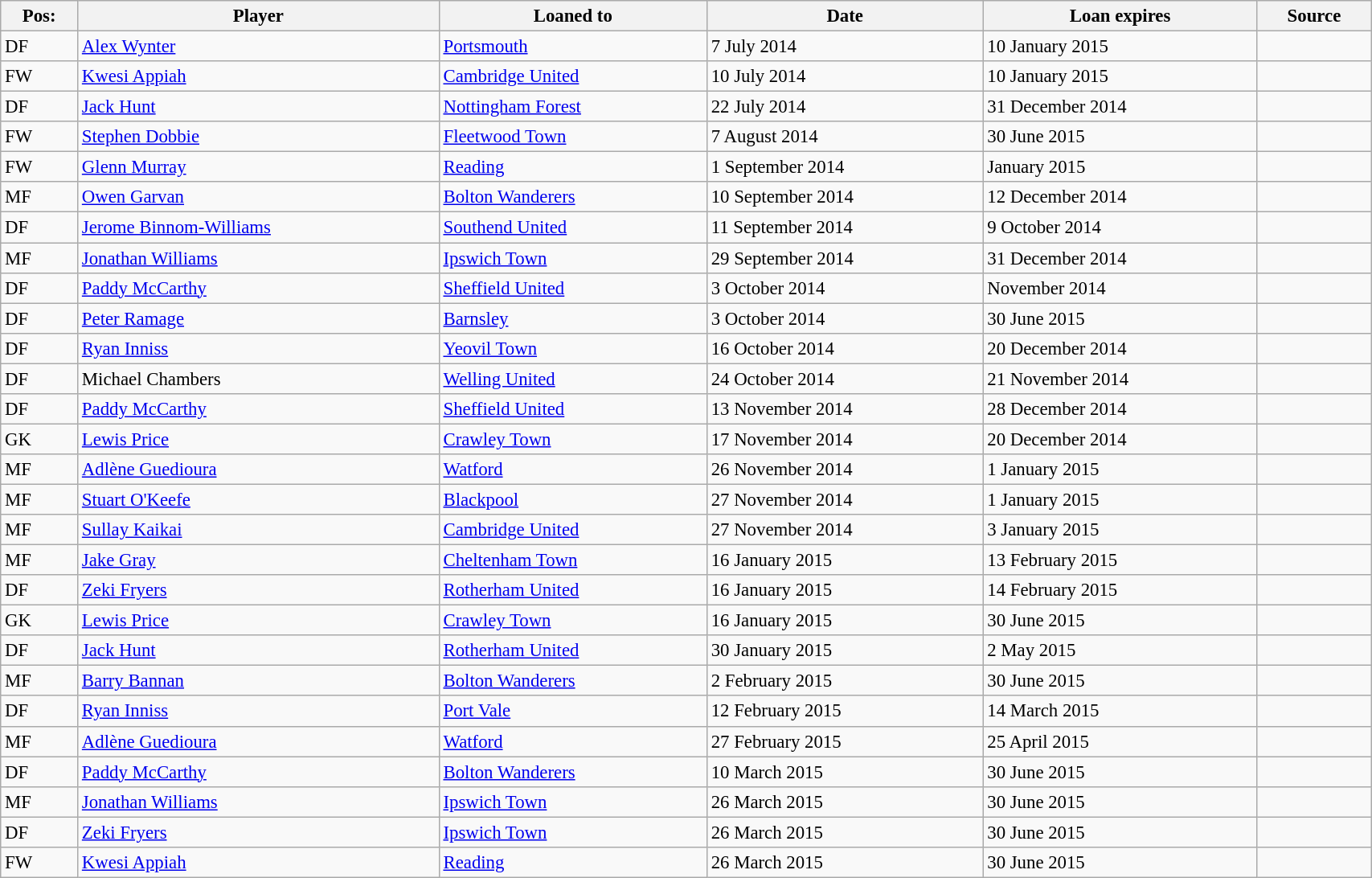<table class="wikitable sortable" style="width:90%; text-align:center; font-size:95%; text-align:left;">
<tr>
<th>Pos:</th>
<th>Player</th>
<th>Loaned to</th>
<th>Date</th>
<th>Loan expires</th>
<th>Source</th>
</tr>
<tr>
<td>DF</td>
<td> <a href='#'>Alex Wynter</a></td>
<td> <a href='#'>Portsmouth</a></td>
<td>7 July 2014</td>
<td>10 January 2015</td>
<td></td>
</tr>
<tr>
<td>FW</td>
<td> <a href='#'>Kwesi Appiah</a></td>
<td> <a href='#'>Cambridge United</a></td>
<td>10 July 2014</td>
<td>10 January 2015</td>
<td></td>
</tr>
<tr>
<td>DF</td>
<td> <a href='#'>Jack Hunt</a></td>
<td> <a href='#'>Nottingham Forest</a></td>
<td>22 July 2014</td>
<td>31 December 2014</td>
<td></td>
</tr>
<tr>
<td>FW</td>
<td> <a href='#'>Stephen Dobbie</a></td>
<td> <a href='#'>Fleetwood Town</a></td>
<td>7 August 2014</td>
<td>30 June 2015</td>
<td></td>
</tr>
<tr>
<td>FW</td>
<td> <a href='#'>Glenn Murray</a></td>
<td> <a href='#'>Reading</a></td>
<td>1 September 2014</td>
<td>January 2015</td>
<td></td>
</tr>
<tr>
<td>MF</td>
<td> <a href='#'>Owen Garvan</a></td>
<td> <a href='#'>Bolton Wanderers</a></td>
<td>10 September 2014</td>
<td>12 December 2014</td>
<td></td>
</tr>
<tr>
<td>DF</td>
<td> <a href='#'>Jerome Binnom-Williams</a></td>
<td> <a href='#'>Southend United</a></td>
<td>11 September 2014</td>
<td>9 October 2014</td>
<td></td>
</tr>
<tr>
<td>MF</td>
<td> <a href='#'>Jonathan Williams</a></td>
<td> <a href='#'>Ipswich Town</a></td>
<td>29 September 2014</td>
<td>31 December 2014</td>
<td></td>
</tr>
<tr>
<td>DF</td>
<td> <a href='#'>Paddy McCarthy</a></td>
<td> <a href='#'>Sheffield United</a></td>
<td>3 October 2014</td>
<td>November 2014</td>
<td></td>
</tr>
<tr>
<td>DF</td>
<td> <a href='#'>Peter Ramage</a></td>
<td> <a href='#'>Barnsley</a></td>
<td>3 October 2014</td>
<td>30 June 2015</td>
<td></td>
</tr>
<tr>
<td>DF</td>
<td> <a href='#'>Ryan Inniss</a></td>
<td> <a href='#'>Yeovil Town</a></td>
<td>16 October 2014</td>
<td>20 December 2014</td>
<td></td>
</tr>
<tr>
<td>DF</td>
<td> Michael Chambers</td>
<td> <a href='#'>Welling United</a></td>
<td>24 October 2014</td>
<td>21 November 2014</td>
<td></td>
</tr>
<tr>
<td>DF</td>
<td> <a href='#'>Paddy McCarthy</a></td>
<td> <a href='#'>Sheffield United</a></td>
<td>13 November 2014</td>
<td>28 December 2014</td>
<td></td>
</tr>
<tr>
<td>GK</td>
<td> <a href='#'>Lewis Price</a></td>
<td> <a href='#'>Crawley Town</a></td>
<td>17 November 2014</td>
<td>20 December 2014</td>
<td></td>
</tr>
<tr>
<td>MF</td>
<td> <a href='#'>Adlène Guedioura</a></td>
<td> <a href='#'>Watford</a></td>
<td>26 November 2014</td>
<td>1 January 2015</td>
<td></td>
</tr>
<tr>
<td>MF</td>
<td> <a href='#'>Stuart O'Keefe</a></td>
<td> <a href='#'>Blackpool</a></td>
<td>27 November 2014</td>
<td>1 January 2015</td>
<td></td>
</tr>
<tr>
<td>MF</td>
<td> <a href='#'>Sullay Kaikai</a></td>
<td> <a href='#'>Cambridge United</a></td>
<td>27 November 2014</td>
<td>3 January 2015</td>
<td></td>
</tr>
<tr>
<td>MF</td>
<td> <a href='#'>Jake Gray</a></td>
<td> <a href='#'>Cheltenham Town</a></td>
<td>16 January 2015</td>
<td>13 February 2015</td>
<td></td>
</tr>
<tr>
<td>DF</td>
<td> <a href='#'>Zeki Fryers</a></td>
<td> <a href='#'>Rotherham United</a></td>
<td>16 January 2015</td>
<td>14 February 2015</td>
<td></td>
</tr>
<tr>
<td>GK</td>
<td> <a href='#'>Lewis Price</a></td>
<td> <a href='#'>Crawley Town</a></td>
<td>16 January 2015</td>
<td>30 June 2015</td>
<td></td>
</tr>
<tr>
<td>DF</td>
<td> <a href='#'>Jack Hunt</a></td>
<td> <a href='#'>Rotherham United</a></td>
<td>30 January 2015</td>
<td>2 May 2015</td>
<td></td>
</tr>
<tr>
<td>MF</td>
<td> <a href='#'>Barry Bannan</a></td>
<td> <a href='#'>Bolton Wanderers</a></td>
<td>2 February 2015</td>
<td>30 June 2015</td>
<td></td>
</tr>
<tr>
<td>DF</td>
<td> <a href='#'>Ryan Inniss</a></td>
<td> <a href='#'>Port Vale</a></td>
<td>12 February 2015</td>
<td>14 March 2015</td>
<td></td>
</tr>
<tr>
<td>MF</td>
<td> <a href='#'>Adlène Guedioura</a></td>
<td> <a href='#'>Watford</a></td>
<td>27 February 2015</td>
<td>25 April 2015</td>
<td></td>
</tr>
<tr>
<td>DF</td>
<td> <a href='#'>Paddy McCarthy</a></td>
<td> <a href='#'>Bolton Wanderers</a></td>
<td>10 March 2015</td>
<td>30 June 2015</td>
<td></td>
</tr>
<tr>
<td>MF</td>
<td> <a href='#'>Jonathan Williams</a></td>
<td> <a href='#'>Ipswich Town</a></td>
<td>26 March 2015</td>
<td>30 June 2015</td>
<td></td>
</tr>
<tr>
<td>DF</td>
<td> <a href='#'>Zeki Fryers</a></td>
<td> <a href='#'>Ipswich Town</a></td>
<td>26 March 2015</td>
<td>30 June 2015</td>
<td></td>
</tr>
<tr>
<td>FW</td>
<td> <a href='#'>Kwesi Appiah</a></td>
<td> <a href='#'>Reading</a></td>
<td>26 March 2015</td>
<td>30 June 2015</td>
<td></td>
</tr>
</table>
